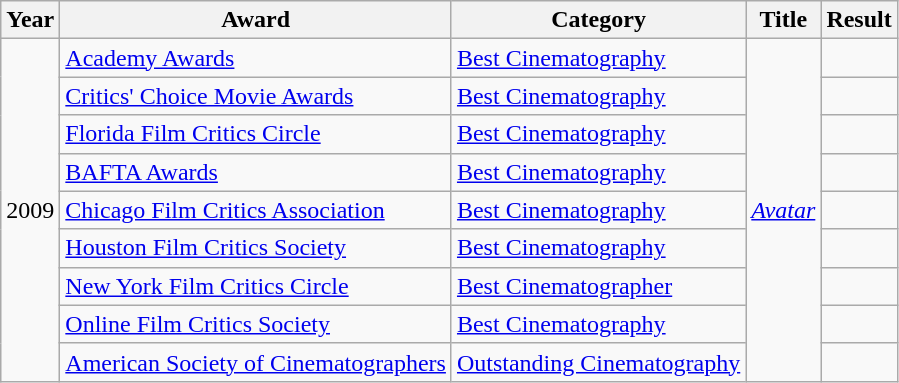<table class="wikitable">
<tr>
<th>Year</th>
<th>Award</th>
<th>Category</th>
<th>Title</th>
<th>Result</th>
</tr>
<tr>
<td rowspan=9>2009</td>
<td><a href='#'>Academy Awards</a></td>
<td><a href='#'>Best Cinematography</a></td>
<td rowspan=9><em><a href='#'>Avatar</a></em></td>
<td></td>
</tr>
<tr>
<td><a href='#'>Critics' Choice Movie Awards</a></td>
<td><a href='#'>Best Cinematography</a></td>
<td></td>
</tr>
<tr>
<td><a href='#'>Florida Film Critics Circle</a></td>
<td><a href='#'>Best Cinematography</a></td>
<td></td>
</tr>
<tr>
<td><a href='#'>BAFTA Awards</a></td>
<td><a href='#'>Best Cinematography</a></td>
<td></td>
</tr>
<tr>
<td><a href='#'>Chicago Film Critics Association</a></td>
<td><a href='#'>Best Cinematography</a></td>
<td></td>
</tr>
<tr>
<td><a href='#'>Houston Film Critics Society</a></td>
<td><a href='#'>Best Cinematography</a></td>
<td></td>
</tr>
<tr>
<td><a href='#'>New York Film Critics Circle</a></td>
<td><a href='#'>Best Cinematographer</a></td>
<td></td>
</tr>
<tr>
<td><a href='#'>Online Film Critics Society</a></td>
<td><a href='#'>Best Cinematography</a></td>
<td></td>
</tr>
<tr>
<td><a href='#'>American Society of Cinematographers</a></td>
<td><a href='#'>Outstanding Cinematography</a></td>
<td></td>
</tr>
</table>
